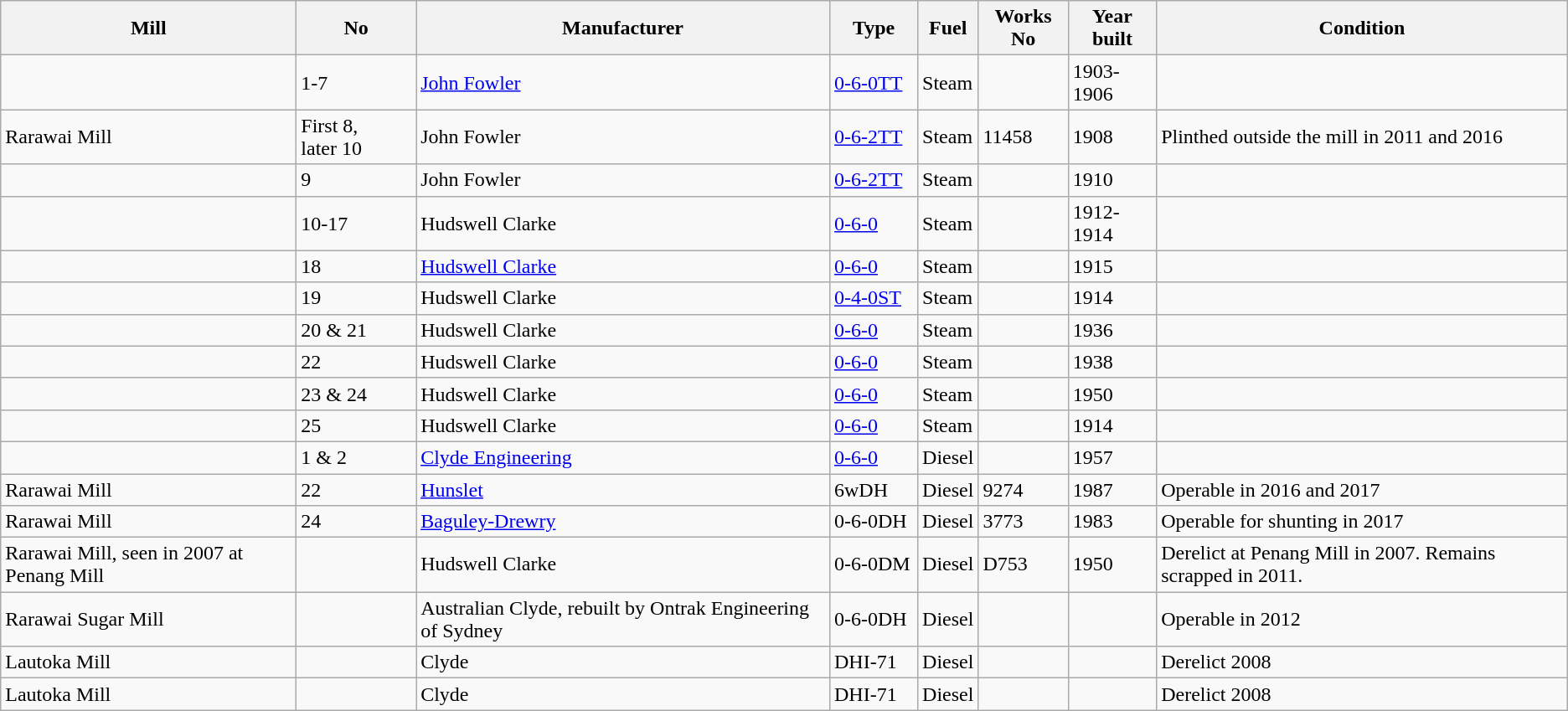<table class="wikitable sortable">
<tr>
<th>Mill</th>
<th>No</th>
<th>Manufacturer</th>
<th>Type</th>
<th>Fuel</th>
<th>Works No</th>
<th>Year built</th>
<th>Condition</th>
</tr>
<tr>
<td></td>
<td>1-7</td>
<td><a href='#'>John Fowler</a></td>
<td><a href='#'>0-6-0TT</a></td>
<td>Steam</td>
<td></td>
<td>1903-1906</td>
<td></td>
</tr>
<tr>
<td>Rarawai Mill</td>
<td>First 8, later 10</td>
<td>John Fowler</td>
<td><a href='#'>0-6-2TT</a></td>
<td>Steam</td>
<td>11458</td>
<td>1908</td>
<td>Plinthed outside the mill in 2011 and 2016</td>
</tr>
<tr>
<td></td>
<td>9</td>
<td>John Fowler</td>
<td><a href='#'>0-6-2TT</a></td>
<td>Steam</td>
<td></td>
<td>1910</td>
<td></td>
</tr>
<tr>
<td></td>
<td>10-17</td>
<td>Hudswell Clarke</td>
<td><a href='#'>0-6-0</a></td>
<td>Steam</td>
<td></td>
<td>1912-1914</td>
<td></td>
</tr>
<tr>
<td></td>
<td>18</td>
<td><a href='#'>Hudswell Clarke</a></td>
<td><a href='#'>0-6-0</a></td>
<td>Steam</td>
<td></td>
<td>1915</td>
<td></td>
</tr>
<tr>
<td></td>
<td>19</td>
<td>Hudswell Clarke</td>
<td><a href='#'>0-4-0ST</a></td>
<td>Steam</td>
<td></td>
<td>1914</td>
<td></td>
</tr>
<tr>
<td></td>
<td>20 & 21</td>
<td>Hudswell Clarke</td>
<td><a href='#'>0-6-0</a></td>
<td>Steam</td>
<td></td>
<td>1936</td>
<td></td>
</tr>
<tr>
<td></td>
<td>22</td>
<td>Hudswell Clarke</td>
<td><a href='#'>0-6-0</a></td>
<td>Steam</td>
<td></td>
<td>1938</td>
<td></td>
</tr>
<tr>
<td></td>
<td>23 & 24</td>
<td>Hudswell Clarke</td>
<td><a href='#'>0-6-0</a></td>
<td>Steam</td>
<td></td>
<td>1950</td>
<td></td>
</tr>
<tr>
<td></td>
<td>25</td>
<td>Hudswell Clarke</td>
<td><a href='#'>0-6-0</a></td>
<td>Steam</td>
<td></td>
<td>1914</td>
<td></td>
</tr>
<tr>
<td></td>
<td>1 & 2</td>
<td><a href='#'>Clyde Engineering</a></td>
<td><a href='#'>0-6-0</a></td>
<td>Diesel</td>
<td></td>
<td>1957</td>
<td></td>
</tr>
<tr>
<td>Rarawai Mill</td>
<td>22</td>
<td><a href='#'>Hunslet</a></td>
<td>6wDH     </td>
<td>Diesel</td>
<td>9274</td>
<td>1987</td>
<td>Operable in 2016 and 2017</td>
</tr>
<tr>
<td>Rarawai Mill</td>
<td>24</td>
<td><a href='#'>Baguley-Drewry</a></td>
<td>0-6-0DH</td>
<td>Diesel</td>
<td>3773</td>
<td>1983</td>
<td>Operable for shun­ting in 2017</td>
</tr>
<tr>
<td>Rarawai Mill, seen in 2007 at Penang Mill</td>
<td></td>
<td>Hudswell Clarke</td>
<td>0-6-0DM</td>
<td>Diesel</td>
<td>D753</td>
<td>1950</td>
<td>Derelict at Penang Mill in 2007. Remains scrapped in 2011.</td>
</tr>
<tr>
<td>Rarawai Sugar Mill</td>
<td></td>
<td>Australian Clyde, rebuilt by Ontrak Engineering of Sydney</td>
<td>0-6-0DH</td>
<td>Diesel</td>
<td></td>
<td></td>
<td>Operable in 2012</td>
</tr>
<tr>
<td>Lautoka Mill</td>
<td></td>
<td>Clyde</td>
<td>DHI-71</td>
<td>Diesel</td>
<td></td>
<td></td>
<td>Derelict 2008</td>
</tr>
<tr>
<td>Lautoka Mill</td>
<td></td>
<td>Clyde</td>
<td>DHI-71</td>
<td>Diesel</td>
<td></td>
<td></td>
<td>Derelict 2008</td>
</tr>
</table>
